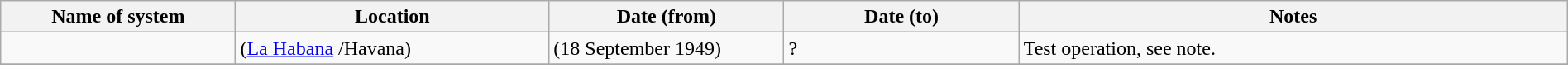<table class="wikitable" width=100%>
<tr>
<th width=15%>Name of system</th>
<th width=20%>Location</th>
<th width=15%>Date (from)</th>
<th width=15%>Date (to)</th>
<th width=35%>Notes</th>
</tr>
<tr>
<td> </td>
<td>(<a href='#'>La Habana</a> /Havana)</td>
<td>(18 September 1949)</td>
<td>?</td>
<td>Test operation, see note.</td>
</tr>
<tr>
</tr>
</table>
